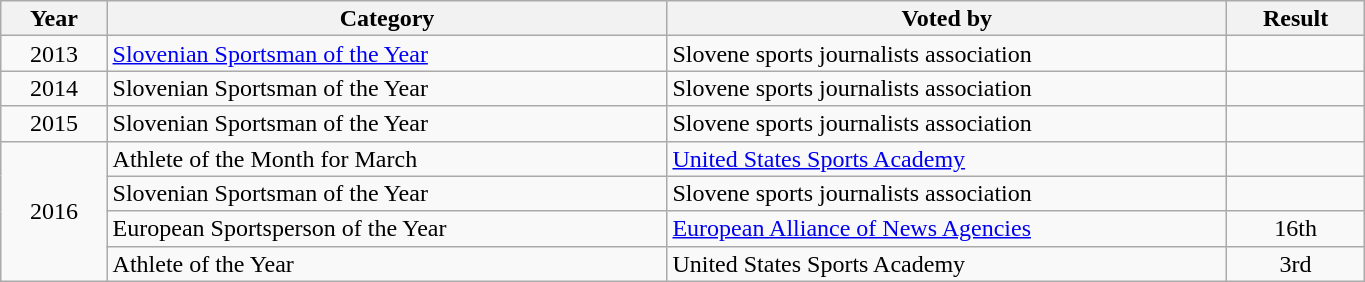<table class="wikitable sortable" style="text-align:left; line-height:16px; width:72%;">
<tr>
<th style="width:20px;">Year</th>
<th style="width:200px;">Category</th>
<th style="width:200px;">Voted by</th>
<th style="width:20px;">Result</th>
</tr>
<tr>
<td align=center>2013</td>
<td><a href='#'>Slovenian Sportsman of the Year</a></td>
<td>Slovene sports journalists association</td>
<td></td>
</tr>
<tr>
<td align=center>2014</td>
<td>Slovenian Sportsman of the Year</td>
<td>Slovene sports journalists association</td>
<td></td>
</tr>
<tr>
<td align=center>2015</td>
<td>Slovenian Sportsman of the Year</td>
<td>Slovene sports journalists association</td>
<td></td>
</tr>
<tr>
<td style="text-align:center;" rowspan="4">2016</td>
<td>Athlete of the Month for March</td>
<td><a href='#'>United States Sports Academy</a></td>
<td></td>
</tr>
<tr>
<td>Slovenian Sportsman of the Year</td>
<td>Slovene sports journalists association</td>
<td></td>
</tr>
<tr>
<td>European Sportsperson of the Year</td>
<td><a href='#'>European Alliance of News Agencies</a></td>
<td align=center>16th</td>
</tr>
<tr>
<td>Athlete of the Year</td>
<td>United States Sports Academy</td>
<td align=center>3rd</td>
</tr>
</table>
